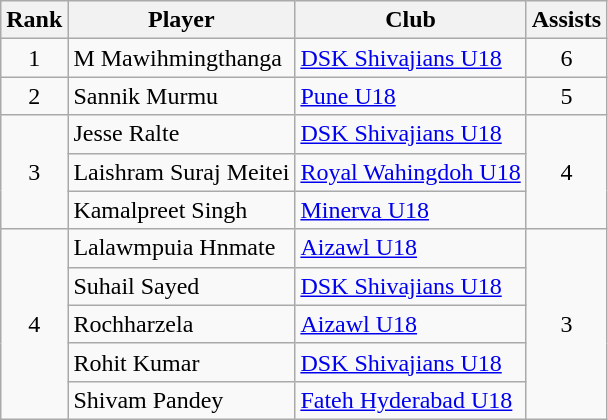<table class="wikitable" style="text-align:center">
<tr>
<th>Rank</th>
<th>Player</th>
<th>Club</th>
<th>Assists</th>
</tr>
<tr>
<td>1</td>
<td align="left"> M Mawihmingthanga</td>
<td align="left"><a href='#'>DSK Shivajians U18</a></td>
<td align="center">6</td>
</tr>
<tr>
<td>2</td>
<td align="left"> Sannik Murmu</td>
<td align="left"><a href='#'>Pune U18</a></td>
<td align="center">5</td>
</tr>
<tr>
<td rowspan="3">3</td>
<td align="left"> Jesse Ralte</td>
<td align="left"><a href='#'>DSK Shivajians U18</a></td>
<td align="center" rowspan="3">4</td>
</tr>
<tr>
<td align="left"> Laishram Suraj Meitei</td>
<td align="left"><a href='#'>Royal Wahingdoh U18</a></td>
</tr>
<tr>
<td align="left"> Kamalpreet Singh</td>
<td align="left"><a href='#'>Minerva U18</a></td>
</tr>
<tr>
<td rowspan="5">4</td>
<td align="left"> Lalawmpuia Hnmate</td>
<td align="left"><a href='#'>Aizawl U18</a></td>
<td align="center" rowspan="5">3</td>
</tr>
<tr>
<td align="left"> Suhail Sayed</td>
<td align="left"><a href='#'>DSK Shivajians U18</a></td>
</tr>
<tr>
<td align="left"> Rochharzela</td>
<td align="left"><a href='#'>Aizawl U18</a></td>
</tr>
<tr>
<td align="left"> Rohit Kumar</td>
<td align="left"><a href='#'>DSK Shivajians U18</a></td>
</tr>
<tr>
<td align="left"> Shivam Pandey</td>
<td align="left"><a href='#'>Fateh Hyderabad U18</a></td>
</tr>
</table>
